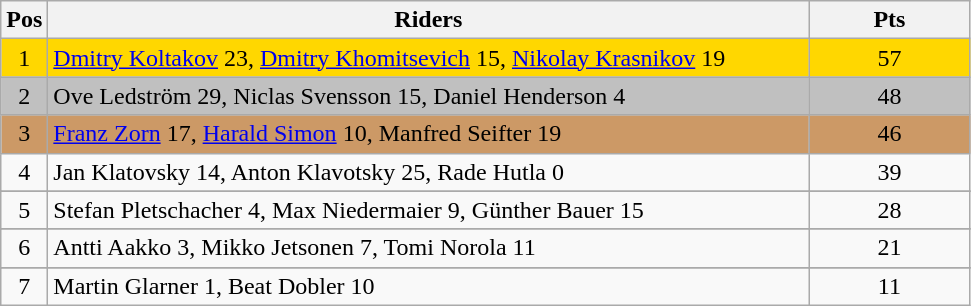<table class="wikitable" style="font-size: 100%">
<tr>
<th width=20>Pos</th>
<th width=500>Riders</th>
<th width=100>Pts</th>
</tr>
<tr align=center style="background-color: gold;">
<td>1</td>
<td align="left"> <a href='#'>Dmitry Koltakov</a> 23, <a href='#'>Dmitry Khomitsevich</a> 15, <a href='#'>Nikolay Krasnikov</a> 19</td>
<td>57</td>
</tr>
<tr align=center style="background-color: silver;">
<td>2</td>
<td align="left"> Ove Ledström 29, Niclas Svensson 15, Daniel Henderson 4</td>
<td>48</td>
</tr>
<tr align=center style="background-color: #cc9966;">
<td>3</td>
<td align="left"> <a href='#'>Franz Zorn</a> 17, <a href='#'>Harald Simon</a> 10, Manfred Seifter 19</td>
<td>46</td>
</tr>
<tr align=center>
<td>4</td>
<td align="left"> Jan Klatovsky 14, Anton Klavotsky 25, Rade Hutla 0</td>
<td>39</td>
</tr>
<tr>
</tr>
<tr align=center>
<td>5</td>
<td align="left"> Stefan Pletschacher 4, Max Niedermaier 9, Günther Bauer 15</td>
<td>28</td>
</tr>
<tr>
</tr>
<tr align=center>
<td>6</td>
<td align="left"> Antti Aakko 3, Mikko Jetsonen 7, Tomi Norola 11</td>
<td>21</td>
</tr>
<tr>
</tr>
<tr align=center>
<td>7</td>
<td align="left"> Martin Glarner 1, Beat Dobler 10</td>
<td>11</td>
</tr>
</table>
